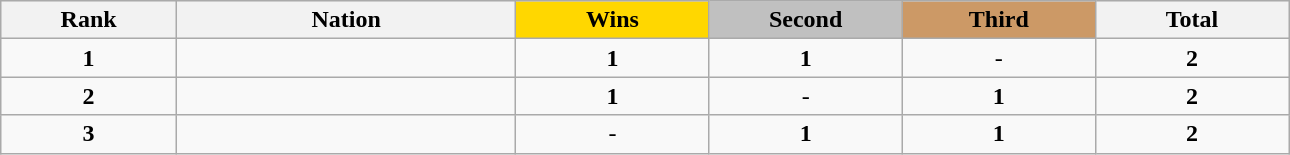<table class="wikitable collapsible autocollapse plainrowheaders" width=68% style="text-align:center;">
<tr style="background-color:#EDEDED;">
<th width=100px class="hintergrundfarbe5">Rank</th>
<th width=200px class="hintergrundfarbe6">Nation</th>
<th style="background:    gold; width:15%">Wins</th>
<th style="background:  silver; width:15%">Second</th>
<th style="background: #CC9966; width:15%">Third</th>
<th class="hintergrundfarbe6" style="width:15%">Total</th>
</tr>
<tr>
<td><strong>1</strong></td>
<td style="text-align:left"></td>
<td><strong>1</strong></td>
<td><strong>1</strong></td>
<td>-</td>
<td><strong>2</strong></td>
</tr>
<tr>
<td><strong>2</strong></td>
<td style="text-align:left"></td>
<td><strong>1</strong></td>
<td>-</td>
<td><strong>1</strong></td>
<td><strong>2</strong></td>
</tr>
<tr>
<td><strong>3</strong></td>
<td style="text-align:left"></td>
<td>-</td>
<td><strong>1</strong></td>
<td><strong>1</strong></td>
<td><strong>2</strong></td>
</tr>
</table>
